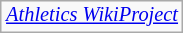<table class="wikitable" style="border:solid #aaa 1px; font-size:85%; line-height:110%; max-width:190px; float:right;">
<tr>
<td><em><a href='#'>Athletics WikiProject</a></em></td>
</tr>
</table>
